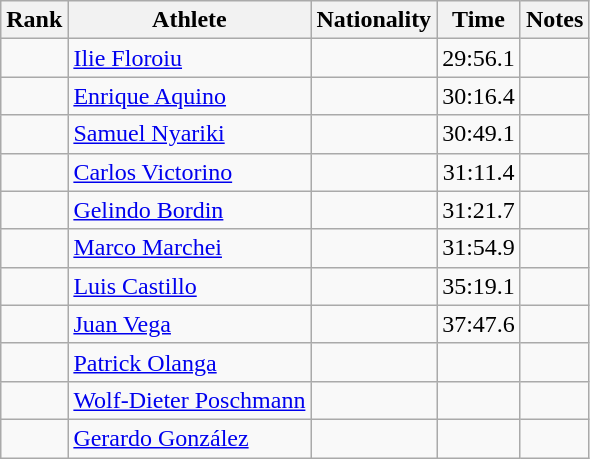<table class="wikitable sortable" style="text-align:center">
<tr>
<th>Rank</th>
<th>Athlete</th>
<th>Nationality</th>
<th>Time</th>
<th>Notes</th>
</tr>
<tr>
<td></td>
<td align=left><a href='#'>Ilie Floroiu</a></td>
<td align=left></td>
<td>29:56.1</td>
<td></td>
</tr>
<tr>
<td></td>
<td align=left><a href='#'>Enrique Aquino</a></td>
<td align=left></td>
<td>30:16.4</td>
<td></td>
</tr>
<tr>
<td></td>
<td align=left><a href='#'>Samuel Nyariki</a></td>
<td align=left></td>
<td>30:49.1</td>
<td></td>
</tr>
<tr>
<td></td>
<td align=left><a href='#'>Carlos Victorino</a></td>
<td align=left></td>
<td>31:11.4</td>
<td></td>
</tr>
<tr>
<td></td>
<td align=left><a href='#'>Gelindo Bordin</a></td>
<td align=left></td>
<td>31:21.7</td>
<td></td>
</tr>
<tr>
<td></td>
<td align=left><a href='#'>Marco Marchei</a></td>
<td align=left></td>
<td>31:54.9</td>
<td></td>
</tr>
<tr>
<td></td>
<td align=left><a href='#'>Luis Castillo</a></td>
<td align=left></td>
<td>35:19.1</td>
<td></td>
</tr>
<tr>
<td></td>
<td align=left><a href='#'>Juan Vega</a></td>
<td align=left></td>
<td>37:47.6</td>
<td></td>
</tr>
<tr>
<td></td>
<td align=left><a href='#'>Patrick Olanga</a></td>
<td align=left></td>
<td></td>
<td></td>
</tr>
<tr>
<td></td>
<td align=left><a href='#'>Wolf-Dieter Poschmann</a></td>
<td align=left></td>
<td></td>
<td></td>
</tr>
<tr>
<td></td>
<td align=left><a href='#'>Gerardo González</a></td>
<td align=left></td>
<td></td>
<td></td>
</tr>
</table>
